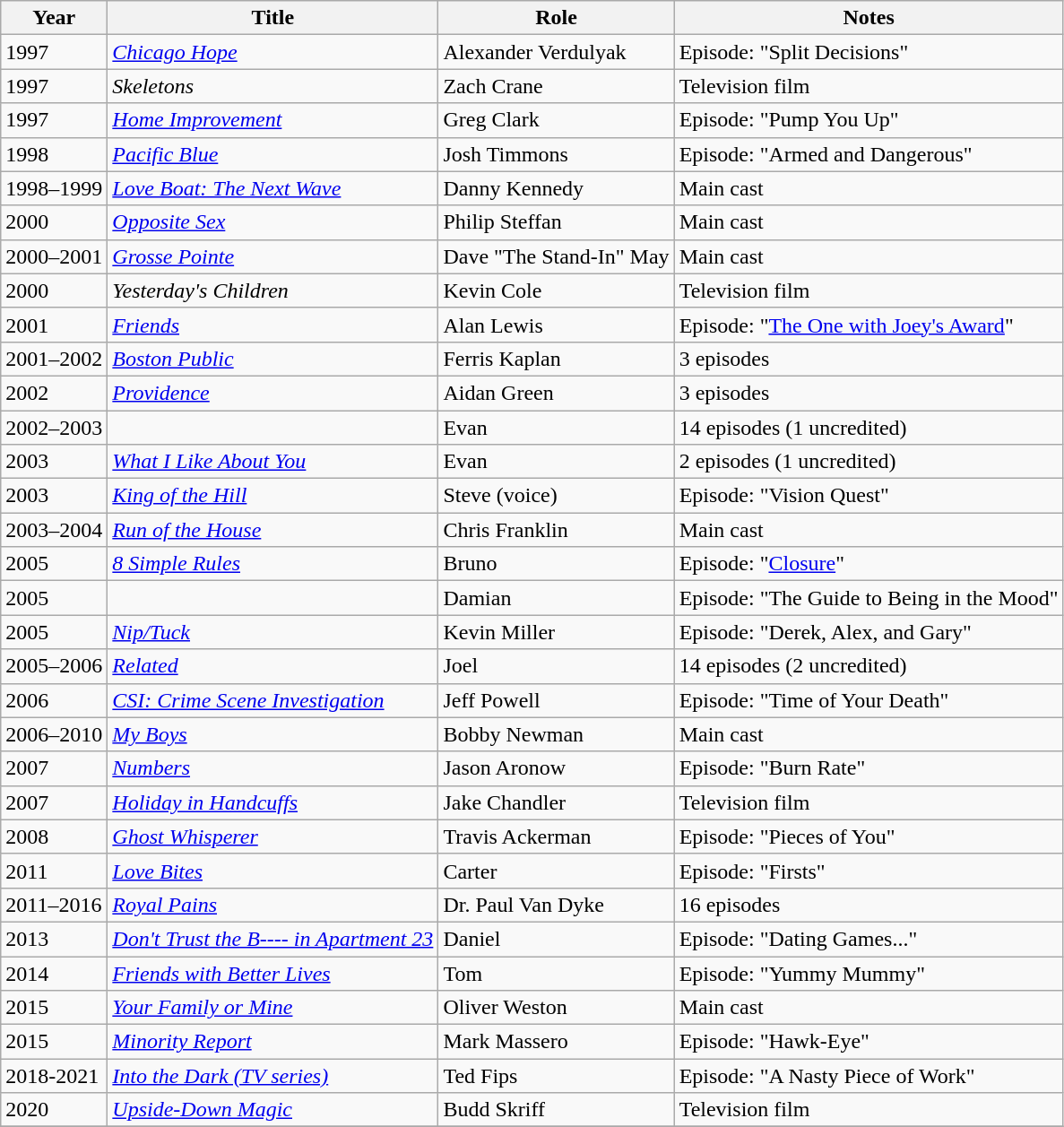<table class="wikitable sortable">
<tr>
<th>Year</th>
<th>Title</th>
<th>Role</th>
<th class="unsortable">Notes</th>
</tr>
<tr>
<td>1997</td>
<td><em><a href='#'>Chicago Hope</a></em></td>
<td>Alexander Verdulyak</td>
<td>Episode: "Split Decisions"</td>
</tr>
<tr>
<td>1997</td>
<td><em>Skeletons</em></td>
<td>Zach Crane</td>
<td>Television film</td>
</tr>
<tr>
<td>1997</td>
<td><em><a href='#'>Home Improvement</a></em></td>
<td>Greg Clark</td>
<td>Episode: "Pump You Up"</td>
</tr>
<tr>
<td>1998</td>
<td><em><a href='#'>Pacific Blue</a></em></td>
<td>Josh Timmons</td>
<td>Episode: "Armed and Dangerous"</td>
</tr>
<tr>
<td>1998–1999</td>
<td><em><a href='#'>Love Boat: The Next Wave</a></em></td>
<td>Danny Kennedy</td>
<td>Main cast</td>
</tr>
<tr>
<td>2000</td>
<td><em><a href='#'>Opposite Sex</a></em></td>
<td>Philip Steffan</td>
<td>Main cast</td>
</tr>
<tr>
<td>2000–2001</td>
<td><em><a href='#'>Grosse Pointe</a></em></td>
<td>Dave "The Stand-In" May</td>
<td>Main cast</td>
</tr>
<tr>
<td>2000</td>
<td><em>Yesterday's Children</em></td>
<td>Kevin Cole</td>
<td>Television film</td>
</tr>
<tr>
<td>2001</td>
<td><em><a href='#'>Friends</a></em></td>
<td>Alan Lewis</td>
<td>Episode: "<a href='#'>The One with Joey's Award</a>"</td>
</tr>
<tr>
<td>2001–2002</td>
<td><em><a href='#'>Boston Public</a></em></td>
<td>Ferris Kaplan</td>
<td>3 episodes</td>
</tr>
<tr>
<td>2002</td>
<td><em><a href='#'>Providence</a></em></td>
<td>Aidan Green</td>
<td>3 episodes</td>
</tr>
<tr>
<td>2002–2003</td>
<td><em></em></td>
<td>Evan</td>
<td>14 episodes (1 uncredited)</td>
</tr>
<tr>
<td>2003</td>
<td><em><a href='#'>What I Like About You</a></em></td>
<td>Evan</td>
<td>2 episodes (1 uncredited)</td>
</tr>
<tr>
<td>2003</td>
<td><em><a href='#'>King of the Hill</a></em></td>
<td>Steve (voice)</td>
<td>Episode: "Vision Quest"</td>
</tr>
<tr>
<td>2003–2004</td>
<td><em><a href='#'>Run of the House</a></em></td>
<td>Chris Franklin</td>
<td>Main cast</td>
</tr>
<tr>
<td>2005</td>
<td><em><a href='#'>8 Simple Rules</a></em></td>
<td>Bruno</td>
<td>Episode: "<a href='#'>Closure</a>"</td>
</tr>
<tr>
<td>2005</td>
<td><em></em></td>
<td>Damian</td>
<td>Episode: "The Guide to Being in the Mood"</td>
</tr>
<tr>
<td>2005</td>
<td><em><a href='#'>Nip/Tuck</a></em></td>
<td>Kevin Miller</td>
<td>Episode: "Derek, Alex, and Gary"</td>
</tr>
<tr>
<td>2005–2006</td>
<td><em><a href='#'>Related</a></em></td>
<td>Joel</td>
<td>14 episodes (2 uncredited)</td>
</tr>
<tr>
<td>2006</td>
<td><em><a href='#'>CSI: Crime Scene Investigation</a></em></td>
<td>Jeff Powell</td>
<td>Episode: "Time of Your Death"</td>
</tr>
<tr>
<td>2006–2010</td>
<td><em><a href='#'>My Boys</a></em></td>
<td>Bobby Newman</td>
<td>Main cast</td>
</tr>
<tr>
<td>2007</td>
<td><em><a href='#'>Numbers</a></em></td>
<td>Jason Aronow</td>
<td>Episode: "Burn Rate"</td>
</tr>
<tr>
<td>2007</td>
<td><em><a href='#'>Holiday in Handcuffs</a></em></td>
<td>Jake Chandler</td>
<td>Television film</td>
</tr>
<tr>
<td>2008</td>
<td><em><a href='#'>Ghost Whisperer</a></em></td>
<td>Travis Ackerman</td>
<td>Episode: "Pieces of You"</td>
</tr>
<tr>
<td>2011</td>
<td><em><a href='#'>Love Bites</a></em></td>
<td>Carter</td>
<td>Episode: "Firsts"</td>
</tr>
<tr>
<td>2011–2016</td>
<td><em><a href='#'>Royal Pains</a></em></td>
<td>Dr. Paul Van Dyke</td>
<td>16 episodes</td>
</tr>
<tr>
<td>2013</td>
<td><em><a href='#'>Don't Trust the B---- in Apartment 23</a></em></td>
<td>Daniel</td>
<td>Episode: "Dating Games..."</td>
</tr>
<tr>
<td>2014</td>
<td><em><a href='#'>Friends with Better Lives</a></em></td>
<td>Tom</td>
<td>Episode: "Yummy Mummy"</td>
</tr>
<tr>
<td>2015</td>
<td><em><a href='#'>Your Family or Mine</a></em></td>
<td>Oliver Weston</td>
<td>Main cast</td>
</tr>
<tr>
<td>2015</td>
<td><em><a href='#'>Minority Report</a></em></td>
<td>Mark Massero</td>
<td>Episode: "Hawk-Eye"</td>
</tr>
<tr>
<td>2018-2021</td>
<td><em><a href='#'>Into the Dark (TV series)</a></em></td>
<td>Ted Fips</td>
<td>Episode: "A Nasty Piece of Work"</td>
</tr>
<tr>
<td>2020</td>
<td><em><a href='#'>Upside-Down Magic</a></em></td>
<td>Budd Skriff</td>
<td>Television film</td>
</tr>
<tr>
</tr>
</table>
